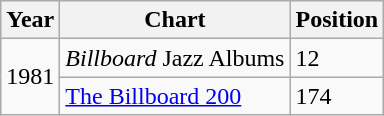<table class="wikitable">
<tr>
<th>Year</th>
<th>Chart</th>
<th>Position</th>
</tr>
<tr>
<td rowspan=2>1981</td>
<td><em>Billboard</em> Jazz Albums</td>
<td>12</td>
</tr>
<tr>
<td><a href='#'>The Billboard 200</a></td>
<td>174</td>
</tr>
</table>
